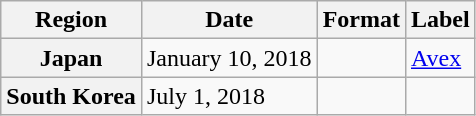<table class="wikitable plainrowheaders">
<tr>
<th>Region</th>
<th>Date</th>
<th>Format</th>
<th>Label</th>
</tr>
<tr>
<th scope="row">Japan</th>
<td>January 10, 2018</td>
<td></td>
<td><a href='#'>Avex</a></td>
</tr>
<tr>
<th scope="row">South Korea</th>
<td>July 1, 2018</td>
<td></td>
<td></td>
</tr>
</table>
